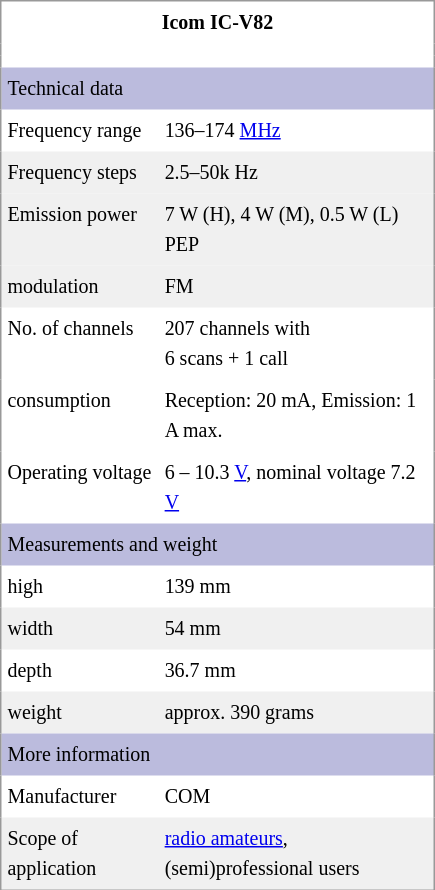<table border="0" cellpadding="4" cellspacing="0" style="float:right; margin:0 0 .5em 1em; width:290px; background:#fff; border-collapse:collapse; border:1px solid #999; font-size:smaller; line-height:1.5;" summary="Infobox HRM-7000">
<tr>
<th colspan="2">Icom IC-V82</th>
</tr>
<tr>
<td colspan="2"></td>
</tr>
<tr>
<th colspan="2"></th>
</tr>
<tr>
<th colspan="2" style="text-align:left; font-weight:normal; background:#bbd;">Technical data</th>
</tr>
<tr style="vertical-align:top;">
<td>Frequency range</td>
<td>136–174 <a href='#'>MHz</a></td>
</tr>
<tr style="vertical-align:top; background:#f0f0f0;">
<td>Frequency steps</td>
<td>2.5–50k Hz</td>
</tr>
<tr style="vertical-align:top; background:#f0f0f0;">
<td>Emission power</td>
<td>7 W (H), 4 W (M), 0.5 W (L) PEP</td>
</tr>
<tr style="vertical-align:top; background:#f0f0f0;">
<td>modulation</td>
<td>FM</td>
</tr>
<tr style="vertical-align:top;">
<td>No. of channels</td>
<td>207 channels with<br>6 scans + 1 call</td>
</tr>
<tr style="vertical-align:top;">
<td>consumption</td>
<td>Reception: 20 mA, Emission: 1 A max.</td>
</tr>
<tr style="vertical-align:top;">
<td>Operating voltage</td>
<td>6 – 10.3 <a href='#'>V</a>, nominal voltage 7.2 <a href='#'>V</a></td>
</tr>
<tr style="vertical-align:top;">
<th colspan="2" style="text-align:left; font-weight:normal; background:#bbd;">Measurements and weight</th>
</tr>
<tr style="vertical-align:top;">
<td>high</td>
<td>139 mm</td>
</tr>
<tr style="vertical-align:top; background:#f0f0f0;">
<td>width</td>
<td>54 mm</td>
</tr>
<tr style="vertical-align:top;">
<td>depth</td>
<td>36.7 mm</td>
</tr>
<tr style="vertical-align:top; background:#f0f0f0;">
<td>weight</td>
<td>approx. 390 grams</td>
</tr>
<tr>
<th colspan="2" style="text-align:left; font-weight:normal; background:#bbd;">More information</th>
</tr>
<tr style="vertical-align:top;">
<td>Manufacturer</td>
<td>COM</td>
</tr>
<tr style="vertical-align:top; background:#f0f0f0;">
<td>Scope of application</td>
<td><a href='#'>radio amateurs</a>, (semi)professional users</td>
</tr>
</table>
